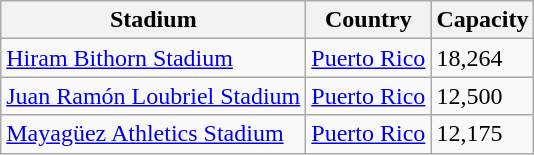<table class="wikitable sortable">
<tr>
<th>Stadium</th>
<th>Country</th>
<th>Capacity</th>
</tr>
<tr>
<td><a href='#'>Hiram Bithorn Stadium</a></td>
<td><a href='#'>Puerto Rico</a></td>
<td>18,264</td>
</tr>
<tr>
<td><a href='#'>Juan Ramón Loubriel Stadium</a></td>
<td><a href='#'>Puerto Rico</a></td>
<td>12,500</td>
</tr>
<tr>
<td><a href='#'>Mayagüez Athletics Stadium</a></td>
<td><a href='#'>Puerto Rico</a></td>
<td>12,175</td>
</tr>
</table>
